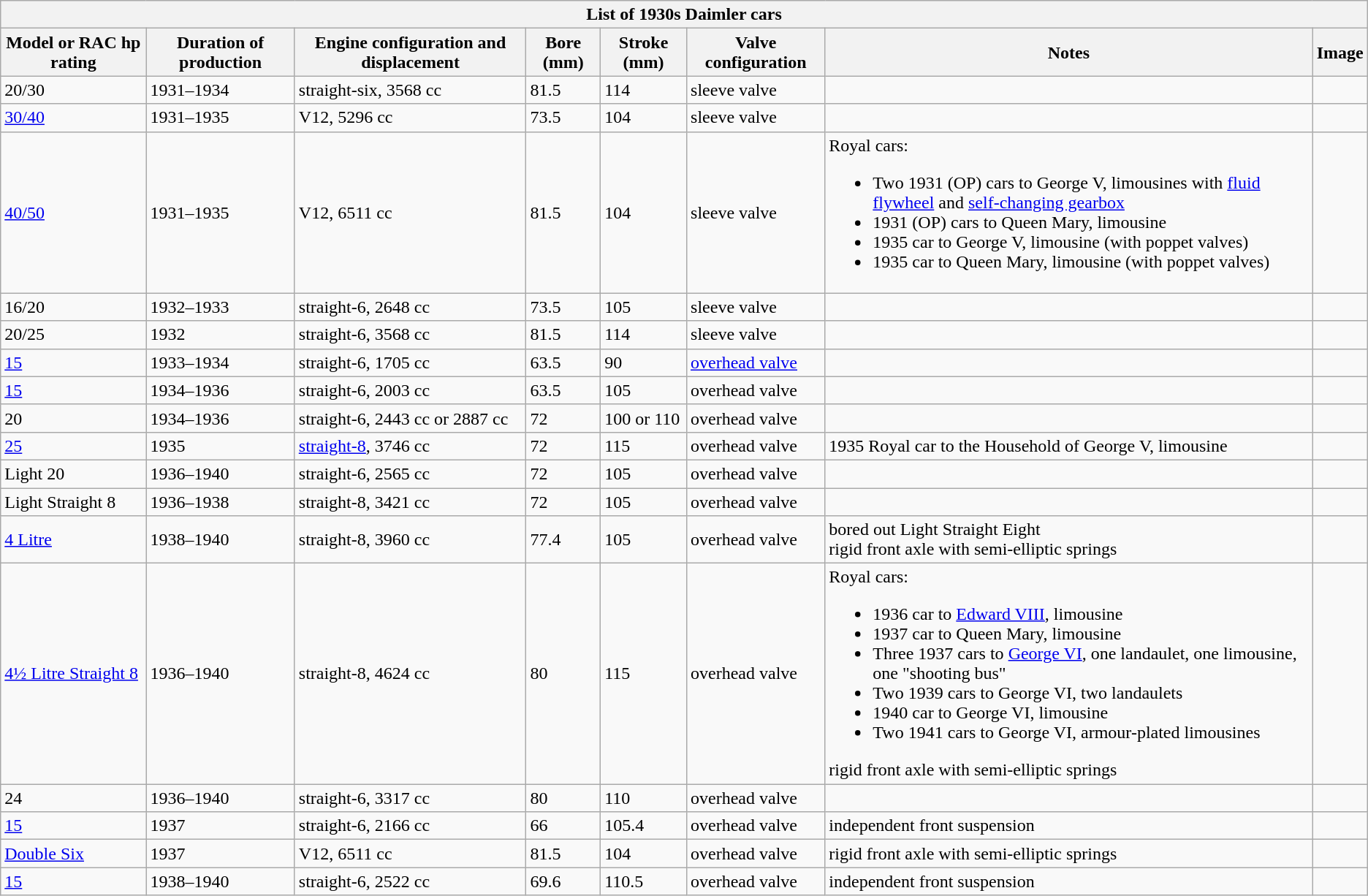<table class="wikitable">
<tr>
<th colspan=10>List of 1930s Daimler cars</th>
</tr>
<tr>
<th>Model or RAC hp rating</th>
<th>Duration of production</th>
<th>Engine configuration and displacement</th>
<th>Bore (mm)</th>
<th>Stroke (mm)</th>
<th>Valve configuration</th>
<th>Notes</th>
<th>Image</th>
</tr>
<tr>
<td>20/30</td>
<td>1931–1934</td>
<td>straight-six, 3568 cc</td>
<td>81.5</td>
<td>114</td>
<td>sleeve valve</td>
<td></td>
<td></td>
</tr>
<tr>
<td><a href='#'>30/40</a></td>
<td>1931–1935</td>
<td>V12, 5296 cc</td>
<td>73.5</td>
<td>104</td>
<td>sleeve valve</td>
<td></td>
<td></td>
</tr>
<tr>
<td><a href='#'>40/50</a></td>
<td>1931–1935</td>
<td>V12, 6511 cc</td>
<td>81.5</td>
<td>104</td>
<td>sleeve valve</td>
<td>Royal cars:<br><ul><li>Two 1931 (OP) cars to George V, limousines with <a href='#'>fluid flywheel</a> and <a href='#'>self-changing gearbox</a></li><li>1931 (OP) cars to Queen Mary, limousine</li><li>1935 car to George V, limousine (with poppet valves)</li><li>1935 car to Queen Mary, limousine (with poppet valves)</li></ul></td>
</tr>
<tr>
<td>16/20</td>
<td>1932–1933</td>
<td>straight-6, 2648 cc</td>
<td>73.5</td>
<td>105</td>
<td>sleeve valve</td>
<td></td>
<td></td>
</tr>
<tr>
<td>20/25</td>
<td>1932</td>
<td>straight-6, 3568 cc</td>
<td>81.5</td>
<td>114</td>
<td>sleeve valve</td>
<td></td>
<td></td>
</tr>
<tr>
<td><a href='#'>15</a></td>
<td>1933–1934</td>
<td>straight-6, 1705 cc</td>
<td>63.5</td>
<td>90</td>
<td><a href='#'>overhead valve</a></td>
<td></td>
<td></td>
</tr>
<tr>
<td><a href='#'>15</a></td>
<td>1934–1936</td>
<td>straight-6, 2003 cc</td>
<td>63.5</td>
<td>105</td>
<td>overhead valve</td>
<td></td>
<td></td>
</tr>
<tr>
<td>20</td>
<td>1934–1936</td>
<td>straight-6, 2443 cc or 2887 cc</td>
<td>72</td>
<td>100 or 110</td>
<td>overhead valve</td>
<td></td>
<td></td>
</tr>
<tr>
<td><a href='#'>25</a></td>
<td>1935</td>
<td><a href='#'>straight-8</a>, 3746 cc</td>
<td>72</td>
<td>115</td>
<td>overhead valve</td>
<td>1935 Royal car to the Household of George V, limousine</td>
<td></td>
</tr>
<tr>
<td>Light 20</td>
<td>1936–1940</td>
<td>straight-6, 2565 cc</td>
<td>72</td>
<td>105</td>
<td>overhead valve</td>
<td></td>
<td></td>
</tr>
<tr>
<td>Light Straight 8</td>
<td>1936–1938</td>
<td>straight-8, 3421 cc</td>
<td>72</td>
<td>105</td>
<td>overhead valve</td>
<td></td>
<td></td>
</tr>
<tr>
<td><a href='#'>4 Litre</a></td>
<td>1938–1940</td>
<td>straight-8, 3960 cc</td>
<td>77.4</td>
<td>105</td>
<td>overhead valve</td>
<td>bored out Light Straight Eight<br>rigid front axle with semi-elliptic springs</td>
<td></td>
</tr>
<tr>
<td><a href='#'>4½ Litre Straight 8</a></td>
<td>1936–1940</td>
<td>straight-8, 4624 cc</td>
<td>80</td>
<td>115</td>
<td>overhead valve</td>
<td>Royal cars:<br><ul><li>1936 car to <a href='#'>Edward VIII</a>, limousine</li><li>1937 car to Queen Mary, limousine</li><li>Three 1937 cars to <a href='#'>George VI</a>, one landaulet, one limousine, one "shooting bus"</li><li>Two 1939 cars to George VI, two landaulets</li><li>1940 car to George VI, limousine</li><li>Two 1941 cars to George VI, armour-plated limousines</li></ul>rigid front axle with semi-elliptic springs</td>
<td><br></td>
</tr>
<tr>
<td>24</td>
<td>1936–1940</td>
<td>straight-6, 3317 cc</td>
<td>80</td>
<td>110</td>
<td>overhead valve</td>
<td></td>
<td></td>
</tr>
<tr>
<td><a href='#'>15</a></td>
<td>1937</td>
<td>straight-6, 2166 cc</td>
<td>66</td>
<td>105.4</td>
<td>overhead valve</td>
<td>independent front suspension</td>
<td></td>
</tr>
<tr>
<td><a href='#'>Double Six</a></td>
<td>1937</td>
<td>V12, 6511 cc</td>
<td>81.5</td>
<td>104</td>
<td>overhead valve</td>
<td>rigid front axle with semi-elliptic springs</td>
<td></td>
</tr>
<tr>
<td><a href='#'>15</a></td>
<td>1938–1940</td>
<td>straight-6, 2522 cc</td>
<td>69.6</td>
<td>110.5</td>
<td>overhead valve</td>
<td>independent front suspension</td>
<td></td>
</tr>
</table>
